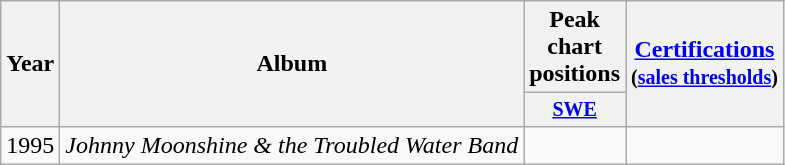<table class="wikitable" style="text-align:center;">
<tr>
<th rowspan="2">Year</th>
<th rowspan="2">Album</th>
<th colspan="1">Peak chart positions</th>
<th rowspan="2"><a href='#'>Certifications</a><br><small>(<a href='#'>sales thresholds</a>)</small></th>
</tr>
<tr style="font-size:smaller;">
<th width="35"><a href='#'>SWE</a><br></th>
</tr>
<tr>
<td>1995</td>
<td align="left"><em>Johnny Moonshine & the Troubled Water Band</em></td>
<td></td>
<td></td>
</tr>
</table>
